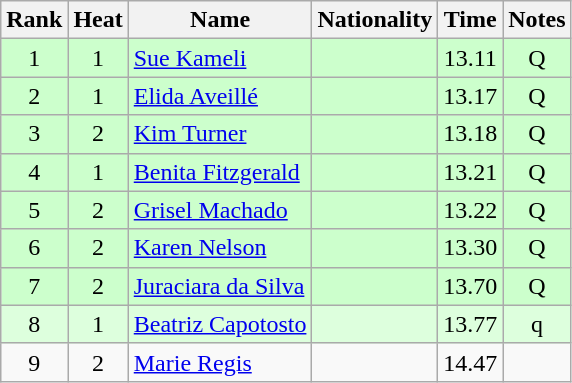<table class="wikitable sortable" style="text-align:center">
<tr>
<th>Rank</th>
<th>Heat</th>
<th>Name</th>
<th>Nationality</th>
<th>Time</th>
<th>Notes</th>
</tr>
<tr bgcolor=ccffcc>
<td>1</td>
<td>1</td>
<td align=left><a href='#'>Sue Kameli</a></td>
<td align=left></td>
<td>13.11</td>
<td>Q</td>
</tr>
<tr bgcolor=ccffcc>
<td>2</td>
<td>1</td>
<td align=left><a href='#'>Elida Aveillé</a></td>
<td align=left></td>
<td>13.17</td>
<td>Q</td>
</tr>
<tr bgcolor=ccffcc>
<td>3</td>
<td>2</td>
<td align=left><a href='#'>Kim Turner</a></td>
<td align=left></td>
<td>13.18</td>
<td>Q</td>
</tr>
<tr bgcolor=ccffcc>
<td>4</td>
<td>1</td>
<td align=left><a href='#'>Benita Fitzgerald</a></td>
<td align=left></td>
<td>13.21</td>
<td>Q</td>
</tr>
<tr bgcolor=ccffcc>
<td>5</td>
<td>2</td>
<td align=left><a href='#'>Grisel Machado</a></td>
<td align=left></td>
<td>13.22</td>
<td>Q</td>
</tr>
<tr bgcolor=ccffcc>
<td>6</td>
<td>2</td>
<td align=left><a href='#'>Karen Nelson</a></td>
<td align=left></td>
<td>13.30</td>
<td>Q</td>
</tr>
<tr bgcolor=ccffcc>
<td>7</td>
<td>2</td>
<td align=left><a href='#'>Juraciara da Silva</a></td>
<td align=left></td>
<td>13.70</td>
<td>Q</td>
</tr>
<tr bgcolor=ddffdd>
<td>8</td>
<td>1</td>
<td align=left><a href='#'>Beatriz Capotosto</a></td>
<td align=left></td>
<td>13.77</td>
<td>q</td>
</tr>
<tr>
<td>9</td>
<td>2</td>
<td align=left><a href='#'>Marie Regis</a></td>
<td align=left></td>
<td>14.47</td>
<td></td>
</tr>
</table>
